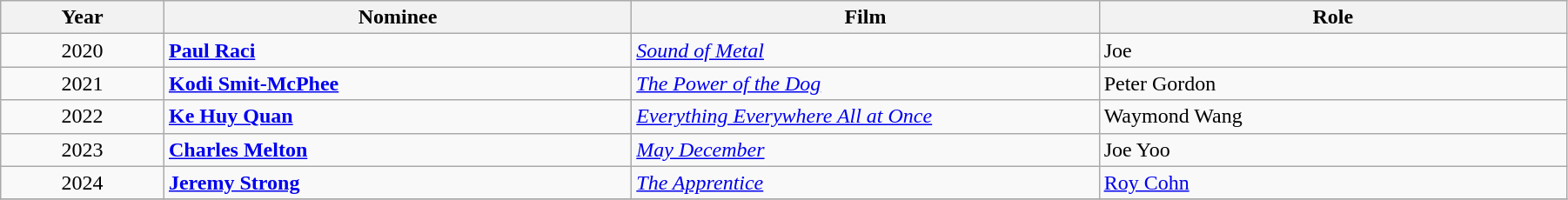<table class="wikitable" width="95%" cellpadding="5">
<tr>
<th width="100"><strong>Year</strong></th>
<th width="300"><strong>Nominee</strong></th>
<th width="300"><strong>Film</strong></th>
<th width="300"><strong>Role</strong></th>
</tr>
<tr>
<td style="text-align:center;">2020</td>
<td><strong><a href='#'>Paul Raci</a></strong></td>
<td><em><a href='#'>Sound of Metal</a></em></td>
<td>Joe</td>
</tr>
<tr>
<td style="text-align:center;">2021</td>
<td><strong><a href='#'>Kodi Smit-McPhee</a></strong></td>
<td><em><a href='#'>The Power of the Dog</a></em></td>
<td>Peter Gordon</td>
</tr>
<tr>
<td style="text-align:center;">2022</td>
<td><strong><a href='#'>Ke Huy Quan</a></strong></td>
<td><em><a href='#'>Everything Everywhere All at Once</a></em></td>
<td>Waymond Wang</td>
</tr>
<tr>
<td style="text-align:center;">2023</td>
<td><strong><a href='#'>Charles Melton</a></strong></td>
<td><em><a href='#'>May December</a></em></td>
<td>Joe Yoo</td>
</tr>
<tr>
<td align="center">2024</td>
<td><strong><a href='#'>Jeremy Strong</a></strong></td>
<td><em><a href='#'>The Apprentice</a></em></td>
<td><a href='#'>Roy Cohn</a></td>
</tr>
<tr>
</tr>
</table>
